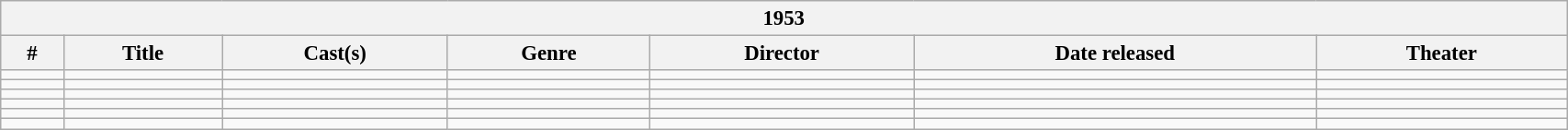<table class="wikitable"  style="width: 90%; font-size: 95%;">
<tr>
<th colspan="7">1953</th>
</tr>
<tr>
<th>#</th>
<th>Title</th>
<th>Cast(s)</th>
<th>Genre</th>
<th>Director</th>
<th>Date released</th>
<th>Theater</th>
</tr>
<tr>
<td></td>
<td></td>
<td></td>
<td></td>
<td></td>
<td></td>
<td></td>
</tr>
<tr>
<td></td>
<td></td>
<td></td>
<td></td>
<td></td>
<td></td>
<td></td>
</tr>
<tr>
<td></td>
<td></td>
<td></td>
<td></td>
<td></td>
<td></td>
<td></td>
</tr>
<tr>
<td></td>
<td></td>
<td></td>
<td></td>
<td></td>
<td></td>
<td></td>
</tr>
<tr>
<td></td>
<td></td>
<td></td>
<td></td>
<td></td>
<td></td>
<td></td>
</tr>
<tr>
<td></td>
<td></td>
<td></td>
<td></td>
<td></td>
<td></td>
<td></td>
</tr>
</table>
